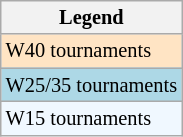<table class="wikitable" style="font-size:85%;">
<tr>
<th>Legend</th>
</tr>
<tr style="background:#ffe4c4;">
<td>W40 tournaments</td>
</tr>
<tr style="background:lightblue;">
<td>W25/35 tournaments</td>
</tr>
<tr style="background:#f0f8ff;">
<td>W15 tournaments</td>
</tr>
</table>
